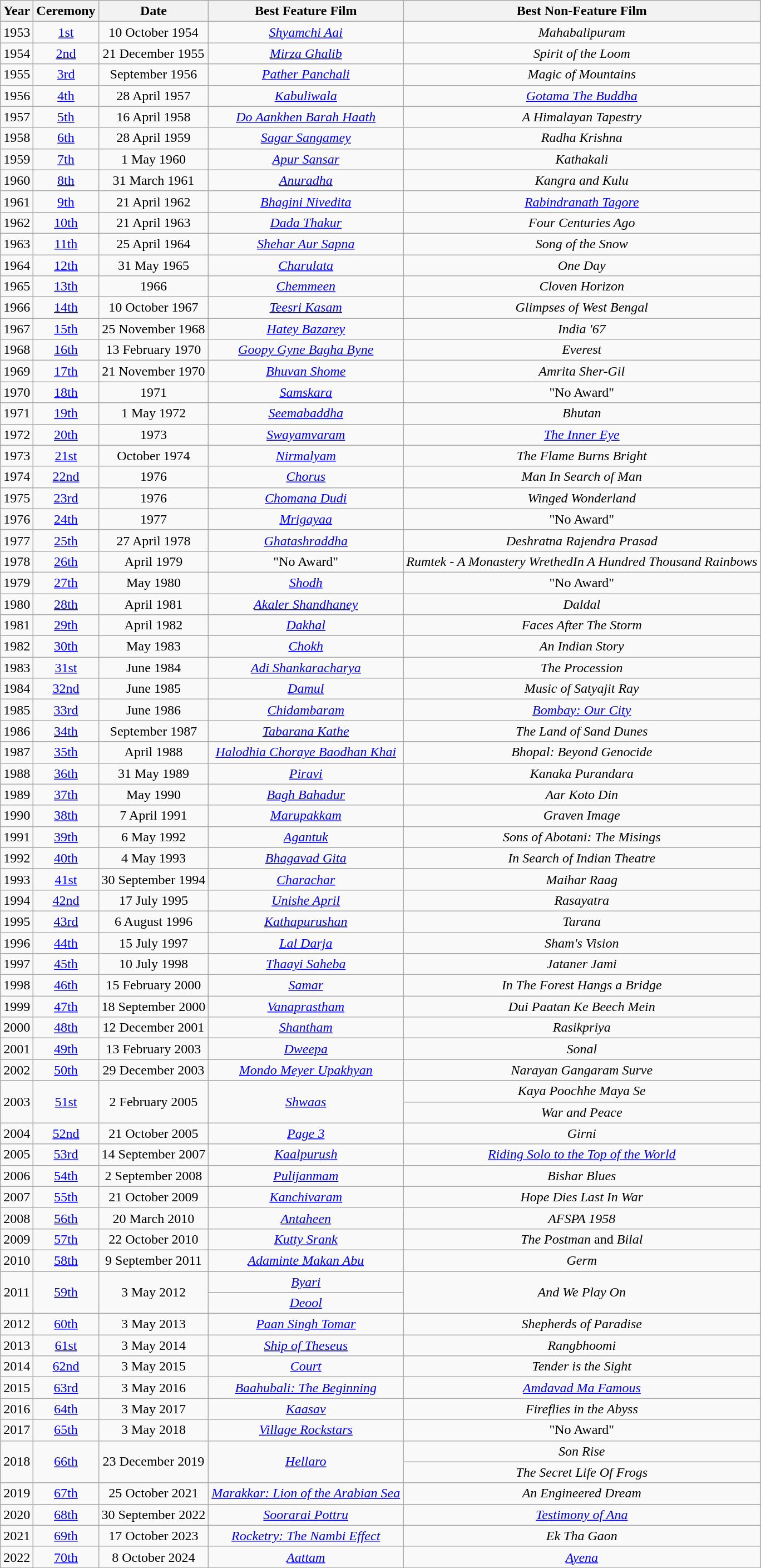<table class="wikitable sortable sticky-header" style="text-align: center">
<tr>
<th>Year</th>
<th>Ceremony</th>
<th>Date</th>
<th>Best Feature Film</th>
<th>Best Non-Feature Film</th>
</tr>
<tr>
<td>1953</td>
<td><a href='#'>1st</a></td>
<td>10 October 1954</td>
<td><em><a href='#'>Shyamchi Aai</a></em></td>
<td><em>Mahabalipuram</em></td>
</tr>
<tr>
<td>1954</td>
<td><a href='#'>2nd</a></td>
<td>21 December 1955</td>
<td><em><a href='#'>Mirza Ghalib</a></em></td>
<td><em>Spirit of the Loom</em></td>
</tr>
<tr>
<td>1955</td>
<td><a href='#'>3rd</a></td>
<td>September 1956</td>
<td><em><a href='#'>Pather Panchali</a></em></td>
<td><em>Magic of Mountains</em></td>
</tr>
<tr>
<td>1956</td>
<td><a href='#'>4th</a></td>
<td>28 April 1957</td>
<td><em><a href='#'>Kabuliwala</a></em></td>
<td><em><a href='#'>Gotama The Buddha</a></em></td>
</tr>
<tr>
<td>1957</td>
<td><a href='#'>5th</a></td>
<td>16 April 1958</td>
<td><em><a href='#'>Do Aankhen Barah Haath</a></em></td>
<td><em>A Himalayan Tapestry</em></td>
</tr>
<tr>
<td>1958</td>
<td><a href='#'>6th</a></td>
<td>28 April 1959</td>
<td><em><a href='#'>Sagar Sangamey</a></em></td>
<td><em>Radha Krishna</em></td>
</tr>
<tr>
<td>1959</td>
<td><a href='#'>7th</a></td>
<td>1 May 1960</td>
<td><em><a href='#'>Apur Sansar</a></em></td>
<td><em>Kathakali</em></td>
</tr>
<tr>
<td>1960</td>
<td><a href='#'>8th</a></td>
<td>31 March 1961</td>
<td><a href='#'><em>Anuradha</em></a></td>
<td><em>Kangra and Kulu</em></td>
</tr>
<tr>
<td>1961</td>
<td><a href='#'>9th</a></td>
<td>21 April 1962</td>
<td><em><a href='#'>Bhagini Nivedita</a></em></td>
<td><a href='#'><em>Rabindranath Tagore</em></a></td>
</tr>
<tr>
<td>1962</td>
<td><a href='#'>10th</a></td>
<td>21 April 1963</td>
<td><em><a href='#'>Dada Thakur</a></em></td>
<td><em>Four Centuries Ago</em></td>
</tr>
<tr>
<td>1963</td>
<td><a href='#'>11th</a></td>
<td>25 April 1964</td>
<td><em><a href='#'>Shehar Aur Sapna</a></em></td>
<td><em>Song of the Snow</em></td>
</tr>
<tr>
<td>1964</td>
<td><a href='#'>12th</a></td>
<td>31 May 1965</td>
<td><em><a href='#'>Charulata</a></em></td>
<td><em>One Day</em></td>
</tr>
<tr>
<td>1965</td>
<td><a href='#'>13th</a></td>
<td>1966</td>
<td><em><a href='#'>Chemmeen</a></em></td>
<td><em>Cloven Horizon</em></td>
</tr>
<tr>
<td>1966</td>
<td><a href='#'>14th</a></td>
<td>10 October 1967</td>
<td><em><a href='#'>Teesri Kasam</a></em></td>
<td><em>Glimpses of West Bengal</em></td>
</tr>
<tr>
<td>1967</td>
<td><a href='#'>15th</a></td>
<td>25 November 1968</td>
<td><em><a href='#'>Hatey Bazarey</a></em></td>
<td><em>India '67</em></td>
</tr>
<tr>
<td>1968</td>
<td><a href='#'>16th</a></td>
<td>13 February 1970</td>
<td><em><a href='#'>Goopy Gyne Bagha Byne</a></em></td>
<td><em>Everest</em></td>
</tr>
<tr>
<td>1969</td>
<td><a href='#'>17th</a></td>
<td>21 November 1970</td>
<td><em><a href='#'>Bhuvan Shome</a></em></td>
<td><em>Amrita Sher-Gil</em></td>
</tr>
<tr>
<td>1970</td>
<td><a href='#'>18th</a></td>
<td>1971</td>
<td><em><a href='#'>Samskara</a></em></td>
<td>"No Award"</td>
</tr>
<tr>
<td>1971</td>
<td><a href='#'>19th</a></td>
<td>1 May 1972</td>
<td><em><a href='#'>Seemabaddha</a></em></td>
<td><em>Bhutan</em></td>
</tr>
<tr>
<td>1972</td>
<td><a href='#'>20th</a></td>
<td>1973</td>
<td><em><a href='#'>Swayamvaram</a></em></td>
<td><em><a href='#'>The Inner Eye</a></em></td>
</tr>
<tr>
<td>1973</td>
<td><a href='#'>21st</a></td>
<td>October 1974</td>
<td><em><a href='#'>Nirmalyam</a></em></td>
<td><em>The Flame Burns Bright</em></td>
</tr>
<tr>
<td>1974</td>
<td><a href='#'>22nd</a></td>
<td>1976</td>
<td><em><a href='#'>Chorus</a></em></td>
<td><em>Man In Search of Man</em></td>
</tr>
<tr>
<td>1975</td>
<td><a href='#'>23rd</a></td>
<td>1976</td>
<td><em><a href='#'>Chomana Dudi</a></em></td>
<td><em>Winged Wonderland</em></td>
</tr>
<tr>
<td>1976</td>
<td><a href='#'>24th</a></td>
<td>1977</td>
<td><em><a href='#'>Mrigayaa</a></em></td>
<td>"No Award"</td>
</tr>
<tr>
<td>1977</td>
<td><a href='#'>25th</a></td>
<td>27 April 1978</td>
<td><em><a href='#'>Ghatashraddha</a></em></td>
<td><em>Deshratna Rajendra Prasad</em></td>
</tr>
<tr>
<td>1978</td>
<td><a href='#'>26th</a></td>
<td>April 1979</td>
<td>"No Award"</td>
<td><em>Rumtek - A Monastery Wrethed</em><em>In A Hundred Thousand Rainbows</em></td>
</tr>
<tr>
<td>1979</td>
<td><a href='#'>27th</a></td>
<td>May 1980</td>
<td><em><a href='#'>Shodh</a></em></td>
<td>"No Award"</td>
</tr>
<tr>
<td>1980</td>
<td><a href='#'>28th</a></td>
<td>April 1981</td>
<td><em><a href='#'>Akaler Shandhaney</a></em></td>
<td><em>Daldal</em></td>
</tr>
<tr>
<td>1981</td>
<td><a href='#'>29th</a></td>
<td>April 1982</td>
<td><em><a href='#'>Dakhal</a></em></td>
<td><em>Faces After The Storm</em></td>
</tr>
<tr>
<td>1982</td>
<td><a href='#'>30th</a></td>
<td>May 1983</td>
<td><em><a href='#'>Chokh</a></em></td>
<td><em>An Indian Story</em></td>
</tr>
<tr>
<td>1983</td>
<td><a href='#'>31st</a></td>
<td>June 1984</td>
<td><em><a href='#'>Adi Shankaracharya</a></em></td>
<td><em>The Procession</em></td>
</tr>
<tr>
<td>1984</td>
<td><a href='#'>32nd</a></td>
<td>June 1985</td>
<td><em><a href='#'>Damul</a></em></td>
<td><em>Music of Satyajit Ray</em></td>
</tr>
<tr>
<td>1985</td>
<td><a href='#'>33rd</a></td>
<td>June 1986</td>
<td><em><a href='#'>Chidambaram</a></em></td>
<td><em><a href='#'>Bombay: Our City</a></em></td>
</tr>
<tr>
<td>1986</td>
<td><a href='#'>34th</a></td>
<td>September 1987</td>
<td><em><a href='#'>Tabarana Kathe</a></em></td>
<td><em>The Land of Sand Dunes</em></td>
</tr>
<tr>
<td>1987</td>
<td><a href='#'>35th</a></td>
<td>April 1988</td>
<td><em><a href='#'>Halodhia Choraye Baodhan Khai</a></em></td>
<td><em>Bhopal: Beyond Genocide</em></td>
</tr>
<tr>
<td>1988</td>
<td><a href='#'>36th</a></td>
<td>31 May 1989</td>
<td><em><a href='#'>Piravi</a></em></td>
<td><em>Kanaka Purandara</em></td>
</tr>
<tr>
<td>1989</td>
<td><a href='#'>37th</a></td>
<td>May 1990</td>
<td><em><a href='#'>Bagh Bahadur</a></em></td>
<td><em>Aar Koto Din</em></td>
</tr>
<tr>
<td>1990</td>
<td><a href='#'>38th</a></td>
<td>7 April 1991</td>
<td><em><a href='#'>Marupakkam</a></em></td>
<td><em>Graven Image</em></td>
</tr>
<tr>
<td>1991</td>
<td><a href='#'>39th</a></td>
<td>6 May 1992</td>
<td><em><a href='#'>Agantuk</a></em></td>
<td><em>Sons of Abotani: The Misings</em></td>
</tr>
<tr>
<td>1992</td>
<td><a href='#'>40th</a></td>
<td>4 May 1993</td>
<td><em><a href='#'>Bhagavad Gita</a></em></td>
<td><em>In Search of Indian Theatre</em></td>
</tr>
<tr>
<td>1993</td>
<td><a href='#'>41st</a></td>
<td>30 September 1994</td>
<td><em><a href='#'>Charachar</a></em></td>
<td><em>Maihar Raag</em></td>
</tr>
<tr>
<td>1994</td>
<td><a href='#'>42nd</a></td>
<td>17 July 1995</td>
<td><em><a href='#'>Unishe April</a></em></td>
<td><em>Rasayatra</em></td>
</tr>
<tr>
<td>1995</td>
<td><a href='#'>43rd</a></td>
<td>6 August 1996</td>
<td><em><a href='#'>Kathapurushan</a></em></td>
<td><em>Tarana</em></td>
</tr>
<tr>
<td>1996</td>
<td><a href='#'>44th</a></td>
<td>15 July 1997</td>
<td><em><a href='#'>Lal Darja</a></em></td>
<td><em>Sham's Vision</em></td>
</tr>
<tr>
<td>1997</td>
<td><a href='#'>45th</a></td>
<td>10 July 1998</td>
<td><em><a href='#'>Thaayi Saheba</a></em></td>
<td><em>Jataner Jami</em></td>
</tr>
<tr>
<td>1998</td>
<td><a href='#'>46th</a></td>
<td>15 February 2000</td>
<td><em><a href='#'>Samar</a></em></td>
<td><em>In The Forest Hangs a Bridge</em></td>
</tr>
<tr>
<td>1999</td>
<td><a href='#'>47th</a></td>
<td>18 September 2000</td>
<td><em><a href='#'>Vanaprastham</a></em></td>
<td><em>Dui Paatan Ke Beech Mein</em></td>
</tr>
<tr>
<td>2000</td>
<td><a href='#'>48th</a></td>
<td>12 December 2001</td>
<td><em><a href='#'>Shantham</a></em></td>
<td><em>Rasikpriya</em></td>
</tr>
<tr>
<td>2001</td>
<td><a href='#'>49th</a></td>
<td>13 February 2003</td>
<td><em><a href='#'>Dweepa</a></em></td>
<td><em>Sonal</em></td>
</tr>
<tr>
<td>2002</td>
<td><a href='#'>50th</a></td>
<td>29 December 2003</td>
<td><em><a href='#'>Mondo Meyer Upakhyan</a></em></td>
<td><em>Narayan Gangaram Surve</em></td>
</tr>
<tr>
<td rowspan="2">2003</td>
<td rowspan="2"><a href='#'>51st</a></td>
<td rowspan="2">2 February 2005</td>
<td rowspan="2"><em><a href='#'>Shwaas</a></em></td>
<td><em>Kaya Poochhe Maya Se</em></td>
</tr>
<tr>
<td><em>War and Peace</em></td>
</tr>
<tr>
<td>2004</td>
<td><a href='#'>52nd</a></td>
<td>21 October 2005</td>
<td><em><a href='#'>Page 3</a></em></td>
<td><em>Girni</em></td>
</tr>
<tr>
<td>2005</td>
<td><a href='#'>53rd</a></td>
<td>14 September 2007</td>
<td><em><a href='#'>Kaalpurush</a></em></td>
<td><em><a href='#'>Riding Solo to the Top of the World</a></em></td>
</tr>
<tr>
<td>2006</td>
<td><a href='#'>54th</a></td>
<td>2 September 2008</td>
<td><em><a href='#'>Pulijanmam</a></em></td>
<td><em>Bishar Blues</em></td>
</tr>
<tr>
<td>2007</td>
<td><a href='#'>55th</a></td>
<td>21 October 2009</td>
<td><em><a href='#'>Kanchivaram</a></em></td>
<td><em>Hope Dies Last In War</em></td>
</tr>
<tr>
<td>2008</td>
<td><a href='#'>56th</a></td>
<td>20 March 2010</td>
<td><em><a href='#'>Antaheen</a></em></td>
<td><em>AFSPA 1958</em></td>
</tr>
<tr>
<td>2009</td>
<td><a href='#'>57th</a></td>
<td>22 October 2010</td>
<td><em><a href='#'>Kutty Srank</a></em></td>
<td><em>The Postman</em> and <em>Bilal</em></td>
</tr>
<tr>
<td>2010</td>
<td><a href='#'>58th</a></td>
<td>9 September 2011</td>
<td><em><a href='#'>Adaminte Makan Abu</a></em></td>
<td><em>Germ</em></td>
</tr>
<tr>
<td rowspan="2">2011</td>
<td rowspan="2"><a href='#'>59th</a></td>
<td rowspan="2">3 May 2012</td>
<td><em><a href='#'>Byari</a></em></td>
<td rowspan="2"><em>And We Play On</em></td>
</tr>
<tr>
<td><em><a href='#'>Deool</a></em></td>
</tr>
<tr>
<td>2012</td>
<td><a href='#'>60th</a></td>
<td>3 May 2013</td>
<td><em><a href='#'>Paan Singh Tomar</a></em></td>
<td><em>Shepherds of Paradise</em></td>
</tr>
<tr>
<td>2013</td>
<td><a href='#'>61st</a></td>
<td>3 May 2014</td>
<td><em><a href='#'>Ship of Theseus</a></em></td>
<td><em>Rangbhoomi</em></td>
</tr>
<tr>
<td>2014</td>
<td><a href='#'>62nd</a></td>
<td>3 May 2015</td>
<td><em><a href='#'>Court</a></em></td>
<td><em>Tender is the Sight</em></td>
</tr>
<tr>
<td>2015</td>
<td><a href='#'>63rd</a></td>
<td>3 May 2016</td>
<td><em><a href='#'>Baahubali: The Beginning</a></em></td>
<td><em><a href='#'>Amdavad Ma Famous</a></em></td>
</tr>
<tr>
<td>2016</td>
<td><a href='#'>64th</a></td>
<td>3 May 2017</td>
<td><em><a href='#'>Kaasav</a></em></td>
<td><em>Fireflies in the Abyss</em></td>
</tr>
<tr>
<td>2017</td>
<td><a href='#'>65th</a></td>
<td>3 May 2018</td>
<td><em><a href='#'>Village Rockstars</a></em></td>
<td>"No Award"</td>
</tr>
<tr>
<td rowspan="2">2018</td>
<td rowspan="2"><a href='#'>66th</a></td>
<td rowspan="2">23 December 2019</td>
<td rowspan="2"><em><a href='#'>Hellaro</a></em></td>
<td><em>Son Rise</em></td>
</tr>
<tr>
<td><em>The Secret Life Of Frogs</em></td>
</tr>
<tr>
<td>2019</td>
<td><a href='#'>67th</a></td>
<td>25 October 2021</td>
<td><em><a href='#'>Marakkar: Lion of the Arabian Sea</a></em></td>
<td><em>An Engineered Dream</em></td>
</tr>
<tr>
<td>2020</td>
<td><a href='#'>68th</a></td>
<td>30 September 2022</td>
<td><em><a href='#'>Soorarai Pottru</a></em></td>
<td><em><a href='#'>Testimony of Ana</a></em></td>
</tr>
<tr>
<td>2021</td>
<td><a href='#'>69th</a></td>
<td>17 October 2023</td>
<td><em><a href='#'>Rocketry: The Nambi Effect</a></em></td>
<td><em>Ek Tha Gaon</em></td>
</tr>
<tr>
<td>2022</td>
<td><a href='#'>70th</a></td>
<td>8 October 2024</td>
<td><em><a href='#'>Aattam</a></em></td>
<td><em><a href='#'>Ayena</a></em></td>
</tr>
</table>
